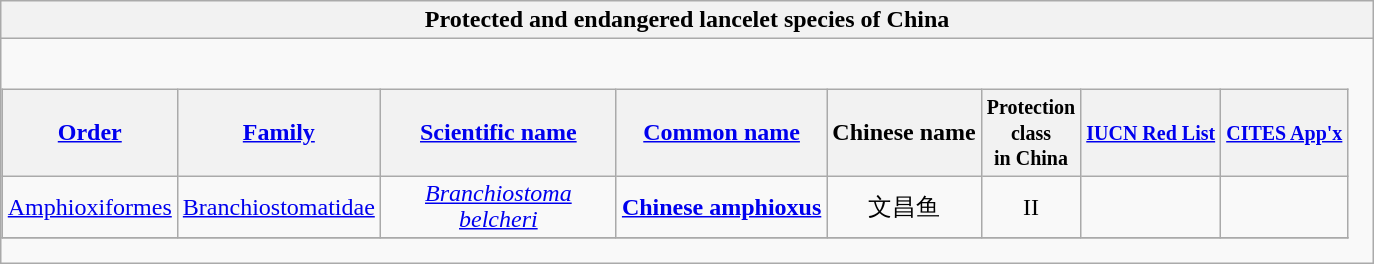<table class="wikitable collapsible">
<tr>
<th>Protected and endangered lancelet species of China</th>
</tr>
<tr>
<td style="padding:0; border:none; text-align:center; line-height:1.05"><br><table class="wikitable sortable" style="text-align:center; line-height:1.05">
<tr>
<th scope="col;"><a href='#'>Order</a></th>
<th scope="col;"><a href='#'>Family</a></th>
<th scope="col;"style="width:150px;"><a href='#'>Scientific name</a></th>
<th scope="col;"><a href='#'>Common name</a></th>
<th>Chinese name</th>
<th scope="col;"style="width:30px;"><small>Protection<br>class<br>in China</small></th>
<th scope="col;"><small><a href='#'>IUCN Red List</a></small></th>
<th scope="col;"><small><a href='#'>CITES App'x</a></small></th>
</tr>
<tr>
<td><a href='#'>Amphioxiformes</a></td>
<td><a href='#'>Branchiostomatidae</a></td>
<td><em><a href='#'>Branchiostoma belcheri</a></em></td>
<td><strong><a href='#'>Chinese amphioxus</a></strong></td>
<td>文昌鱼</td>
<td>II</td>
<td></td>
<td></td>
</tr>
<tr>
</tr>
</table>
</td>
</tr>
</table>
